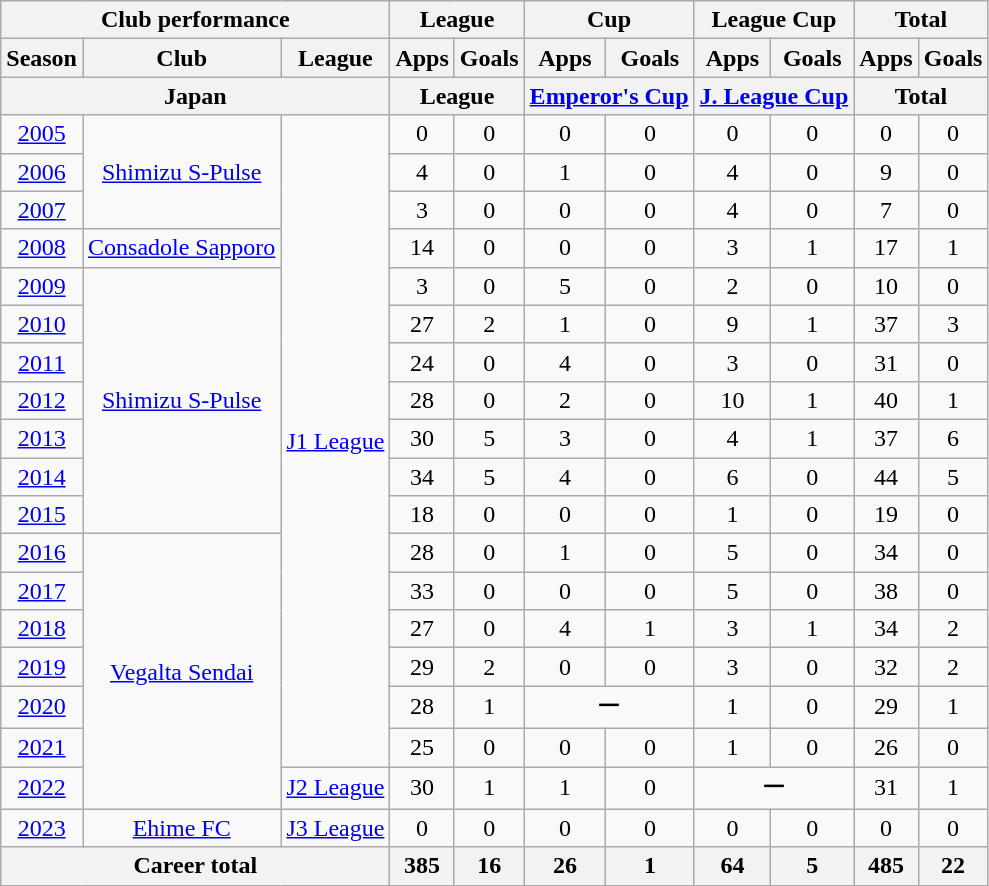<table class="wikitable" style="text-align:center">
<tr>
<th colspan=3>Club performance</th>
<th colspan=2>League</th>
<th colspan=2>Cup</th>
<th colspan=2>League Cup</th>
<th colspan=2>Total</th>
</tr>
<tr>
<th>Season</th>
<th>Club</th>
<th>League</th>
<th>Apps</th>
<th>Goals</th>
<th>Apps</th>
<th>Goals</th>
<th>Apps</th>
<th>Goals</th>
<th>Apps</th>
<th>Goals</th>
</tr>
<tr>
<th colspan=3>Japan</th>
<th colspan=2>League</th>
<th colspan=2><a href='#'>Emperor's Cup</a></th>
<th colspan=2><a href='#'>J. League Cup</a></th>
<th colspan=2>Total</th>
</tr>
<tr>
<td><a href='#'>2005</a></td>
<td rowspan="3"><a href='#'>Shimizu S-Pulse</a></td>
<td rowspan="17"><a href='#'>J1 League</a></td>
<td>0</td>
<td>0</td>
<td>0</td>
<td>0</td>
<td>0</td>
<td>0</td>
<td>0</td>
<td>0</td>
</tr>
<tr>
<td><a href='#'>2006</a></td>
<td>4</td>
<td>0</td>
<td>1</td>
<td>0</td>
<td>4</td>
<td>0</td>
<td>9</td>
<td>0</td>
</tr>
<tr>
<td><a href='#'>2007</a></td>
<td>3</td>
<td>0</td>
<td>0</td>
<td>0</td>
<td>4</td>
<td>0</td>
<td>7</td>
<td>0</td>
</tr>
<tr>
<td><a href='#'>2008</a></td>
<td><a href='#'>Consadole Sapporo</a></td>
<td>14</td>
<td>0</td>
<td>0</td>
<td>0</td>
<td>3</td>
<td>1</td>
<td>17</td>
<td>1</td>
</tr>
<tr>
<td><a href='#'>2009</a></td>
<td rowspan="7"><a href='#'>Shimizu S-Pulse</a></td>
<td>3</td>
<td>0</td>
<td>5</td>
<td>0</td>
<td>2</td>
<td>0</td>
<td>10</td>
<td>0</td>
</tr>
<tr>
<td><a href='#'>2010</a></td>
<td>27</td>
<td>2</td>
<td>1</td>
<td>0</td>
<td>9</td>
<td>1</td>
<td>37</td>
<td>3</td>
</tr>
<tr>
<td><a href='#'>2011</a></td>
<td>24</td>
<td>0</td>
<td>4</td>
<td>0</td>
<td>3</td>
<td>0</td>
<td>31</td>
<td>0</td>
</tr>
<tr>
<td><a href='#'>2012</a></td>
<td>28</td>
<td>0</td>
<td>2</td>
<td>0</td>
<td>10</td>
<td>1</td>
<td>40</td>
<td>1</td>
</tr>
<tr>
<td><a href='#'>2013</a></td>
<td>30</td>
<td>5</td>
<td>3</td>
<td>0</td>
<td>4</td>
<td>1</td>
<td>37</td>
<td>6</td>
</tr>
<tr>
<td><a href='#'>2014</a></td>
<td>34</td>
<td>5</td>
<td>4</td>
<td>0</td>
<td>6</td>
<td>0</td>
<td>44</td>
<td>5</td>
</tr>
<tr>
<td><a href='#'>2015</a></td>
<td>18</td>
<td>0</td>
<td>0</td>
<td>0</td>
<td>1</td>
<td>0</td>
<td>19</td>
<td>0</td>
</tr>
<tr>
<td><a href='#'>2016</a></td>
<td rowspan="7"><a href='#'>Vegalta Sendai</a></td>
<td>28</td>
<td>0</td>
<td>1</td>
<td>0</td>
<td>5</td>
<td>0</td>
<td>34</td>
<td>0</td>
</tr>
<tr>
<td><a href='#'>2017</a></td>
<td>33</td>
<td>0</td>
<td>0</td>
<td>0</td>
<td>5</td>
<td>0</td>
<td>38</td>
<td>0</td>
</tr>
<tr>
<td><a href='#'>2018</a></td>
<td>27</td>
<td>0</td>
<td>4</td>
<td>1</td>
<td>3</td>
<td>1</td>
<td>34</td>
<td>2</td>
</tr>
<tr>
<td><a href='#'>2019</a></td>
<td>29</td>
<td>2</td>
<td>0</td>
<td>0</td>
<td>3</td>
<td>0</td>
<td>32</td>
<td>2</td>
</tr>
<tr>
<td><a href='#'>2020</a></td>
<td>28</td>
<td>1</td>
<td colspan="2">ー</td>
<td>1</td>
<td>0</td>
<td>29</td>
<td>1</td>
</tr>
<tr>
<td><a href='#'>2021</a></td>
<td>25</td>
<td>0</td>
<td>0</td>
<td>0</td>
<td>1</td>
<td>0</td>
<td>26</td>
<td>0</td>
</tr>
<tr>
<td><a href='#'>2022</a></td>
<td><a href='#'>J2 League</a></td>
<td>30</td>
<td>1</td>
<td>1</td>
<td>0</td>
<td colspan="2">ー</td>
<td>31</td>
<td>1</td>
</tr>
<tr>
<td><a href='#'>2023</a></td>
<td><a href='#'>Ehime FC</a></td>
<td><a href='#'>J3 League</a></td>
<td>0</td>
<td>0</td>
<td>0</td>
<td>0</td>
<td>0</td>
<td>0</td>
<td>0</td>
<td>0</td>
</tr>
<tr>
<th colspan=3>Career total</th>
<th>385</th>
<th>16</th>
<th>26</th>
<th>1</th>
<th>64</th>
<th>5</th>
<th>485</th>
<th>22</th>
</tr>
</table>
